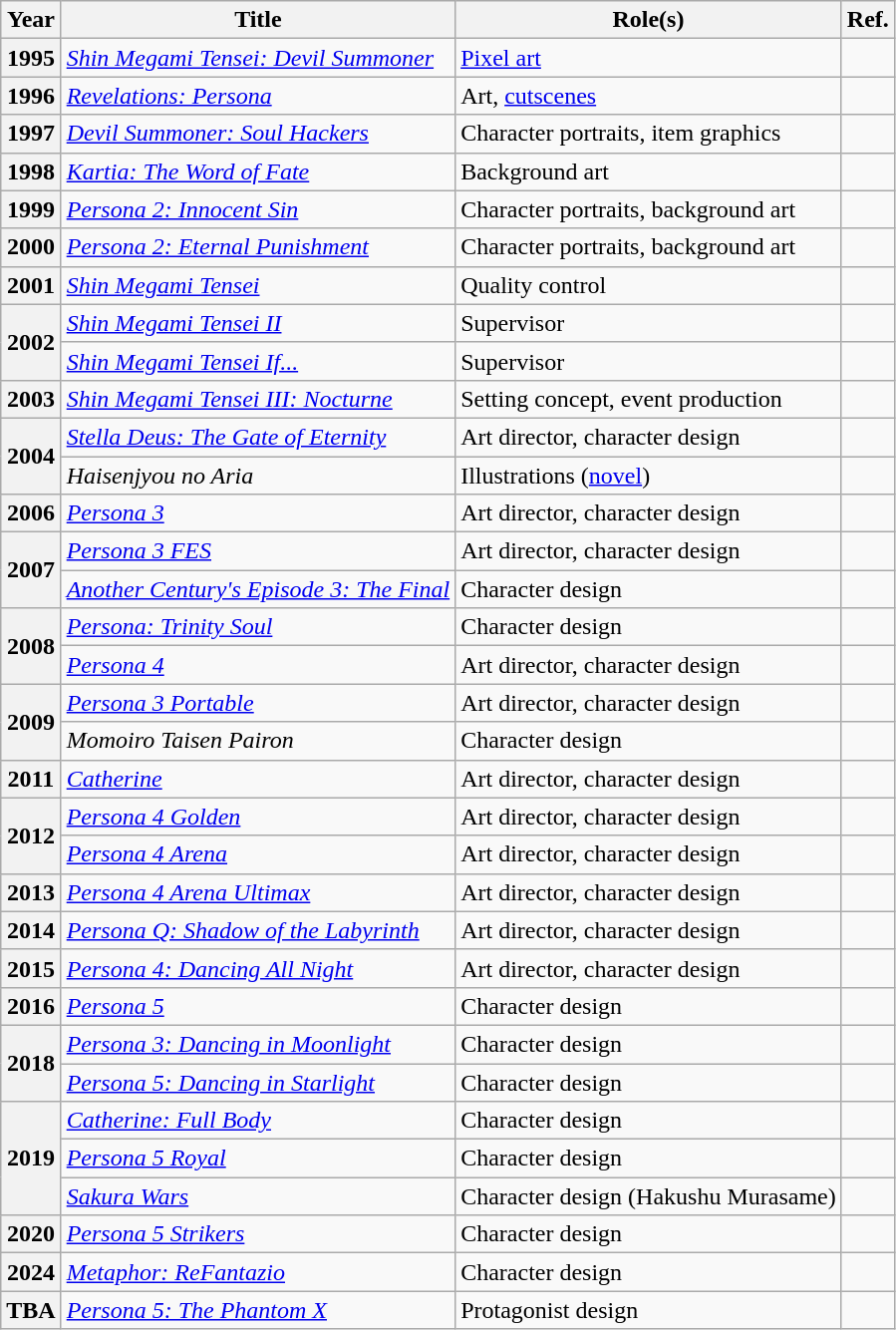<table class="wikitable sortable" width="auto">
<tr>
<th>Year</th>
<th>Title</th>
<th>Role(s)</th>
<th>Ref.</th>
</tr>
<tr>
<th>1995</th>
<td><em><a href='#'>Shin Megami Tensei: Devil Summoner</a></em></td>
<td><a href='#'>Pixel art</a></td>
<td></td>
</tr>
<tr>
<th>1996</th>
<td><em><a href='#'>Revelations: Persona</a></em></td>
<td>Art, <a href='#'>cutscenes</a></td>
<td></td>
</tr>
<tr>
<th>1997</th>
<td><em><a href='#'>Devil Summoner: Soul Hackers</a></em></td>
<td>Character portraits, item graphics</td>
<td></td>
</tr>
<tr>
<th>1998</th>
<td><em><a href='#'>Kartia: The Word of Fate</a></em></td>
<td>Background art</td>
<td></td>
</tr>
<tr>
<th>1999</th>
<td><em><a href='#'>Persona 2: Innocent Sin</a></em></td>
<td>Character portraits, background art</td>
<td></td>
</tr>
<tr>
<th>2000</th>
<td><em><a href='#'>Persona 2: Eternal Punishment</a></em></td>
<td>Character portraits, background art</td>
<td></td>
</tr>
<tr>
<th>2001</th>
<td><em><a href='#'>Shin Megami Tensei</a></em></td>
<td>Quality control</td>
<td></td>
</tr>
<tr>
<th rowspan="2">2002</th>
<td><em><a href='#'>Shin Megami Tensei II</a></em></td>
<td>Supervisor</td>
<td></td>
</tr>
<tr>
<td><em><a href='#'>Shin Megami Tensei If...</a></em></td>
<td>Supervisor</td>
<td></td>
</tr>
<tr>
<th>2003</th>
<td><em><a href='#'>Shin Megami Tensei III: Nocturne</a></em></td>
<td>Setting concept, event production</td>
<td></td>
</tr>
<tr>
<th rowspan="2">2004</th>
<td><em><a href='#'>Stella Deus: The Gate of Eternity</a></em></td>
<td>Art director, character design</td>
<td></td>
</tr>
<tr>
<td><em>Haisenjyou no Aria</em></td>
<td>Illustrations (<a href='#'>novel</a>)</td>
<td></td>
</tr>
<tr>
<th>2006</th>
<td><em><a href='#'>Persona 3</a></em></td>
<td>Art director, character design</td>
<td></td>
</tr>
<tr>
<th rowspan="2">2007</th>
<td><em><a href='#'>Persona 3 FES</a></em></td>
<td>Art director, character design</td>
<td></td>
</tr>
<tr>
<td><em><a href='#'>Another Century's Episode 3: The Final</a></em></td>
<td>Character design</td>
<td></td>
</tr>
<tr>
<th rowspan="2">2008</th>
<td><em><a href='#'>Persona: Trinity Soul</a></em></td>
<td>Character design</td>
<td></td>
</tr>
<tr>
<td><em><a href='#'>Persona 4</a></em></td>
<td>Art director, character design</td>
<td></td>
</tr>
<tr>
<th rowspan="2">2009</th>
<td><em><a href='#'>Persona 3 Portable</a></em></td>
<td>Art director, character design</td>
<td></td>
</tr>
<tr>
<td><em>Momoiro Taisen Pairon</em></td>
<td>Character design</td>
<td></td>
</tr>
<tr>
<th>2011</th>
<td><em><a href='#'>Catherine</a></em></td>
<td>Art director, character design</td>
<td></td>
</tr>
<tr>
<th rowspan="2">2012</th>
<td><em><a href='#'>Persona 4 Golden</a></em></td>
<td>Art director, character design</td>
<td></td>
</tr>
<tr>
<td><em><a href='#'>Persona 4 Arena</a></em></td>
<td>Art director, character design</td>
<td></td>
</tr>
<tr>
<th>2013</th>
<td><em><a href='#'>Persona 4 Arena Ultimax</a></em></td>
<td>Art director, character design</td>
<td></td>
</tr>
<tr>
<th>2014</th>
<td><em><a href='#'>Persona Q: Shadow of the Labyrinth</a></em></td>
<td>Art director, character design</td>
<td></td>
</tr>
<tr>
<th>2015</th>
<td><em><a href='#'>Persona 4: Dancing All Night</a></em></td>
<td>Art director, character design</td>
<td></td>
</tr>
<tr>
<th>2016</th>
<td><em><a href='#'>Persona 5</a></em></td>
<td>Character design</td>
<td></td>
</tr>
<tr>
<th rowspan="2">2018</th>
<td><em><a href='#'>Persona 3: Dancing in Moonlight</a></em></td>
<td>Character design</td>
<td></td>
</tr>
<tr>
<td><em><a href='#'>Persona 5: Dancing in Starlight</a></em></td>
<td>Character design</td>
<td></td>
</tr>
<tr>
<th rowspan="3">2019</th>
<td><em><a href='#'>Catherine: Full Body</a></em></td>
<td>Character design</td>
<td></td>
</tr>
<tr>
<td><em><a href='#'>Persona 5 Royal</a></em></td>
<td>Character design</td>
<td></td>
</tr>
<tr>
<td><em><a href='#'>Sakura Wars</a></em></td>
<td>Character design (Hakushu Murasame)</td>
<td></td>
</tr>
<tr>
<th>2020</th>
<td><em><a href='#'>Persona 5 Strikers</a></em></td>
<td>Character design</td>
<td></td>
</tr>
<tr>
<th>2024</th>
<td><em><a href='#'>Metaphor: ReFantazio</a></em></td>
<td>Character design</td>
<td></td>
</tr>
<tr>
<th>TBA</th>
<td><em><a href='#'>Persona 5: The Phantom X</a></em></td>
<td>Protagonist design</td>
<td></td>
</tr>
</table>
